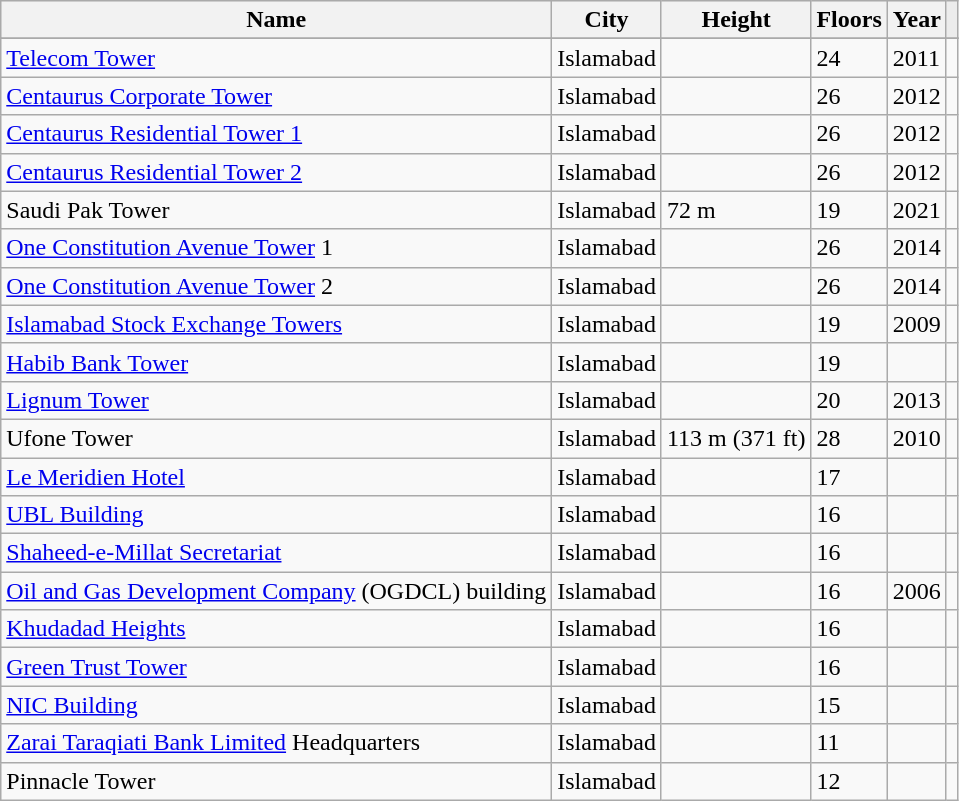<table class="wikitable sortable">
<tr style="background:#ececec;">
<th>Name</th>
<th>City</th>
<th>Height</th>
<th>Floors</th>
<th>Year</th>
<td></td>
</tr>
<tr>
</tr>
<tr>
<td><a href='#'>Telecom Tower</a></td>
<td>Islamabad</td>
<td></td>
<td>24</td>
<td>2011</td>
<td></td>
</tr>
<tr>
<td><a href='#'>Centaurus Corporate Tower</a></td>
<td>Islamabad</td>
<td></td>
<td>26</td>
<td>2012</td>
<td></td>
</tr>
<tr>
<td><a href='#'>Centaurus Residential Tower 1</a></td>
<td>Islamabad</td>
<td></td>
<td>26</td>
<td>2012</td>
<td></td>
</tr>
<tr>
<td><a href='#'>Centaurus Residential Tower 2</a></td>
<td>Islamabad</td>
<td></td>
<td>26</td>
<td>2012</td>
<td></td>
</tr>
<tr>
<td>Saudi Pak Tower</td>
<td>Islamabad</td>
<td>72 m</td>
<td>19</td>
<td>2021</td>
<td></td>
</tr>
<tr>
<td><a href='#'>One Constitution Avenue Tower</a> 1</td>
<td>Islamabad</td>
<td></td>
<td>26</td>
<td>2014</td>
<td></td>
</tr>
<tr>
<td><a href='#'>One Constitution Avenue Tower</a> 2</td>
<td>Islamabad</td>
<td></td>
<td>26</td>
<td>2014</td>
<td></td>
</tr>
<tr>
<td><a href='#'>Islamabad Stock Exchange Towers</a></td>
<td>Islamabad</td>
<td></td>
<td>19</td>
<td>2009</td>
<td></td>
</tr>
<tr>
<td><a href='#'>Habib Bank Tower</a></td>
<td>Islamabad</td>
<td></td>
<td>19</td>
<td></td>
<td></td>
</tr>
<tr>
<td><a href='#'>Lignum Tower</a></td>
<td>Islamabad</td>
<td></td>
<td>20</td>
<td>2013</td>
<td></td>
</tr>
<tr>
<td>Ufone Tower</td>
<td>Islamabad</td>
<td>113 m (371 ft)</td>
<td>28</td>
<td>2010</td>
<td></td>
</tr>
<tr>
<td><a href='#'>Le Meridien Hotel</a></td>
<td>Islamabad</td>
<td></td>
<td>17</td>
<td></td>
<td></td>
</tr>
<tr>
<td><a href='#'>UBL Building</a></td>
<td>Islamabad</td>
<td></td>
<td>16</td>
<td></td>
<td></td>
</tr>
<tr>
<td><a href='#'>Shaheed-e-Millat Secretariat</a></td>
<td>Islamabad</td>
<td></td>
<td>16</td>
<td></td>
<td></td>
</tr>
<tr>
<td><a href='#'>Oil and Gas Development Company</a> (OGDCL) building</td>
<td>Islamabad</td>
<td></td>
<td>16</td>
<td>2006</td>
<td></td>
</tr>
<tr>
<td><a href='#'>Khudadad Heights</a></td>
<td>Islamabad</td>
<td></td>
<td>16</td>
<td></td>
<td></td>
</tr>
<tr>
<td><a href='#'>Green Trust Tower</a></td>
<td>Islamabad</td>
<td></td>
<td>16</td>
<td></td>
<td></td>
</tr>
<tr>
<td><a href='#'>NIC Building</a></td>
<td>Islamabad</td>
<td></td>
<td>15</td>
<td></td>
<td></td>
</tr>
<tr>
<td><a href='#'>Zarai Taraqiati Bank Limited</a> Headquarters</td>
<td>Islamabad</td>
<td></td>
<td>11</td>
<td></td>
<td></td>
</tr>
<tr>
<td>Pinnacle Tower</td>
<td>Islamabad</td>
<td></td>
<td>12</td>
<td></td>
<td></td>
</tr>
</table>
